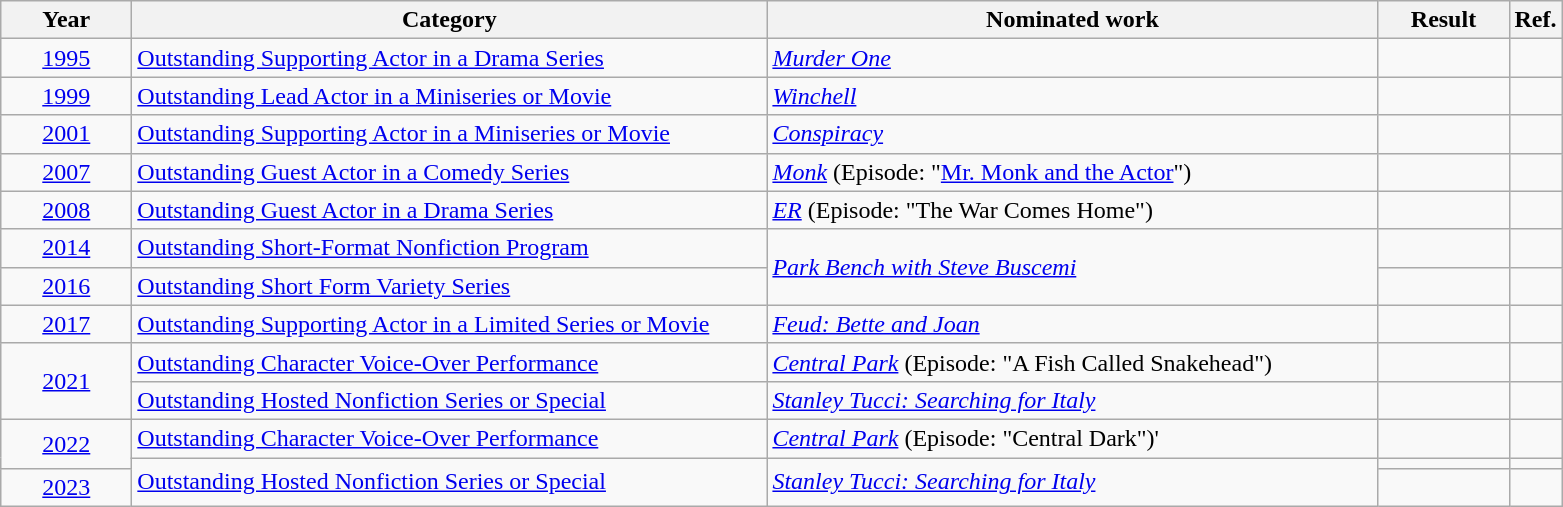<table class=wikitable>
<tr>
<th scope="col" style="width:5em;">Year</th>
<th scope="col" style="width:26em;">Category</th>
<th scope="col" style="width:25em;">Nominated work</th>
<th scope="col" style="width:5em;">Result</th>
<th>Ref.</th>
</tr>
<tr>
<td style="text-align:center;"><a href='#'>1995</a></td>
<td><a href='#'>Outstanding Supporting Actor in a Drama Series</a></td>
<td><em><a href='#'>Murder One</a></em></td>
<td></td>
<td></td>
</tr>
<tr>
<td style="text-align:center;"><a href='#'>1999</a></td>
<td><a href='#'>Outstanding Lead Actor in a Miniseries or Movie</a></td>
<td><em><a href='#'>Winchell</a></em></td>
<td></td>
<td></td>
</tr>
<tr>
<td style="text-align:center;"><a href='#'>2001</a></td>
<td><a href='#'>Outstanding Supporting Actor in a Miniseries or Movie</a></td>
<td><em><a href='#'>Conspiracy</a></em></td>
<td></td>
<td></td>
</tr>
<tr>
<td style="text-align:center;"><a href='#'>2007</a></td>
<td><a href='#'>Outstanding Guest Actor in a Comedy Series</a></td>
<td><em><a href='#'>Monk</a></em> (Episode: "<a href='#'>Mr. Monk and the Actor</a>")</td>
<td></td>
<td></td>
</tr>
<tr>
<td style="text-align:center;"><a href='#'>2008</a></td>
<td><a href='#'>Outstanding Guest Actor in a Drama Series</a></td>
<td><em><a href='#'>ER</a></em> (Episode: "The War Comes Home")</td>
<td></td>
<td></td>
</tr>
<tr>
<td style="text-align:center;"><a href='#'>2014</a></td>
<td><a href='#'>Outstanding Short-Format Nonfiction Program</a></td>
<td rowspan="2"><em><a href='#'>Park Bench with Steve Buscemi</a></em></td>
<td></td>
<td></td>
</tr>
<tr>
<td style="text-align:center;"><a href='#'>2016</a></td>
<td><a href='#'>Outstanding Short Form Variety Series</a></td>
<td></td>
<td></td>
</tr>
<tr>
<td style="text-align:center;"><a href='#'>2017</a></td>
<td><a href='#'>Outstanding Supporting Actor in a Limited Series or Movie</a></td>
<td><em><a href='#'>Feud: Bette and Joan</a></em></td>
<td></td>
<td></td>
</tr>
<tr>
<td style="text-align:center;", rowspan="2"><a href='#'>2021</a></td>
<td><a href='#'>Outstanding Character Voice-Over Performance</a></td>
<td><em><a href='#'>Central Park</a></em>  (Episode: "A Fish Called Snakehead")</td>
<td></td>
<td></td>
</tr>
<tr>
<td><a href='#'>Outstanding Hosted Nonfiction Series or Special</a></td>
<td><em><a href='#'>Stanley Tucci: Searching for Italy</a></em></td>
<td></td>
<td></td>
</tr>
<tr>
<td style="text-align:center;", rowspan="2"><a href='#'>2022</a></td>
<td><a href='#'>Outstanding Character Voice-Over Performance</a></td>
<td><em><a href='#'>Central Park</a></em>  (Episode: "Central Dark")'</td>
<td></td>
<td></td>
</tr>
<tr>
<td rowspan=2><a href='#'>Outstanding Hosted Nonfiction Series or Special</a></td>
<td rowspan=2><em><a href='#'>Stanley Tucci: Searching for Italy</a></em></td>
<td></td>
<td></td>
</tr>
<tr>
<td style="text-align:center;"><a href='#'>2023</a></td>
<td></td>
<td></td>
</tr>
</table>
